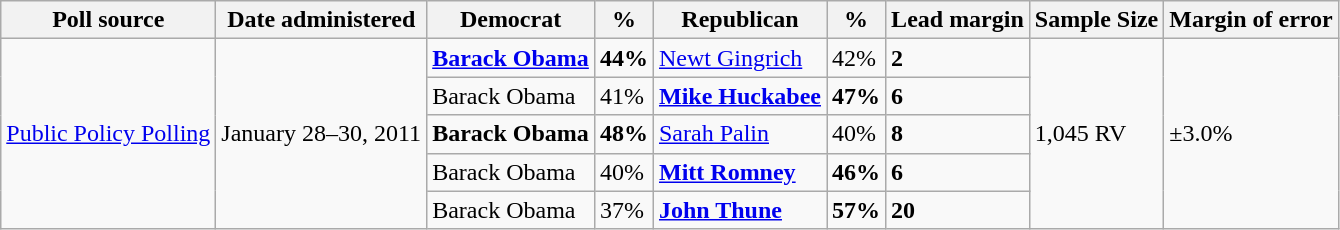<table class="wikitable">
<tr valign=bottom>
<th>Poll source</th>
<th>Date administered</th>
<th>Democrat</th>
<th>%</th>
<th>Republican</th>
<th>%</th>
<th>Lead margin</th>
<th>Sample Size</th>
<th>Margin of error</th>
</tr>
<tr>
<td rowspan=5><a href='#'>Public Policy Polling</a></td>
<td rowspan=5>January 28–30, 2011</td>
<td><strong><a href='#'>Barack Obama</a></strong></td>
<td><strong>44%</strong></td>
<td><a href='#'>Newt Gingrich</a></td>
<td>42%</td>
<td><strong>2</strong></td>
<td rowspan=5>1,045 RV</td>
<td rowspan=5>±3.0%</td>
</tr>
<tr>
<td>Barack Obama</td>
<td>41%</td>
<td><strong><a href='#'>Mike Huckabee</a></strong></td>
<td><strong>47%</strong></td>
<td><strong>6</strong></td>
</tr>
<tr>
<td><strong>Barack Obama</strong></td>
<td><strong>48%</strong></td>
<td><a href='#'>Sarah Palin</a></td>
<td>40%</td>
<td><strong>8</strong></td>
</tr>
<tr>
<td>Barack Obama</td>
<td>40%</td>
<td><strong><a href='#'>Mitt Romney</a></strong></td>
<td><strong>46%</strong></td>
<td><strong>6</strong></td>
</tr>
<tr>
<td>Barack Obama</td>
<td>37%</td>
<td><strong><a href='#'>John Thune</a></strong></td>
<td><strong>57%</strong></td>
<td><strong>20</strong></td>
</tr>
</table>
